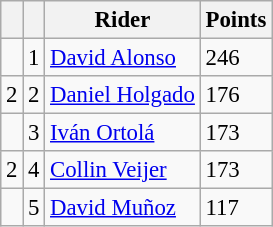<table class="wikitable" style="font-size: 95%;">
<tr>
<th></th>
<th></th>
<th>Rider</th>
<th>Points</th>
</tr>
<tr>
<td></td>
<td align=center>1</td>
<td> <a href='#'>David Alonso</a></td>
<td align=left>246</td>
</tr>
<tr>
<td> 2</td>
<td align=center>2</td>
<td> <a href='#'>Daniel Holgado</a></td>
<td align=left>176</td>
</tr>
<tr>
<td></td>
<td align=center>3</td>
<td> <a href='#'>Iván Ortolá</a></td>
<td align=left>173</td>
</tr>
<tr>
<td> 2</td>
<td align=center>4</td>
<td> <a href='#'>Collin Veijer</a></td>
<td align=left>173</td>
</tr>
<tr>
<td></td>
<td align=center>5</td>
<td> <a href='#'>David Muñoz</a></td>
<td align=left>117</td>
</tr>
</table>
